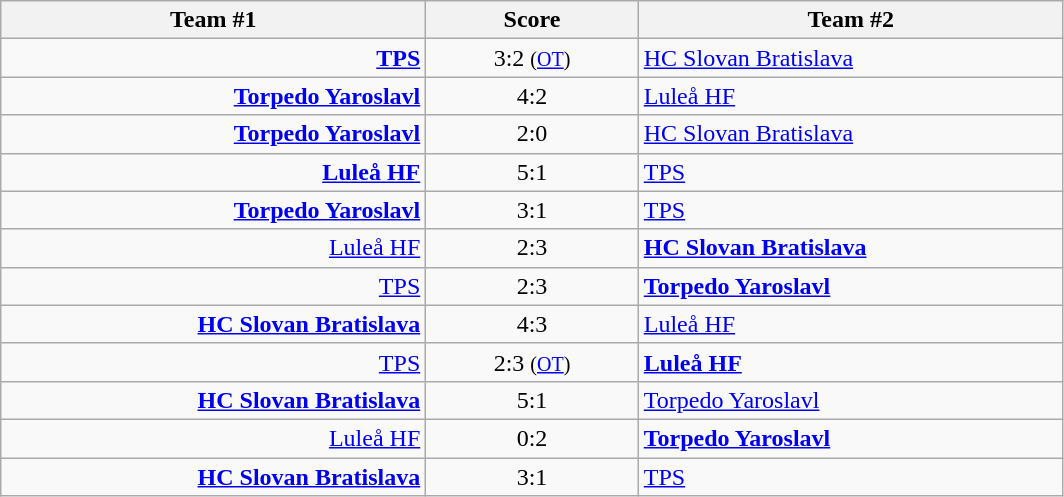<table class="wikitable" style="text-align: center;">
<tr>
<th width=22%>Team #1</th>
<th width=11%>Score</th>
<th width=22%>Team #2</th>
</tr>
<tr>
<td style="text-align: right;"><strong><a href='#'>TPS</a></strong> </td>
<td>3:2 <small>(<a href='#'>OT</a>)</small></td>
<td style="text-align: left;"> <a href='#'>HC Slovan Bratislava</a></td>
</tr>
<tr>
<td style="text-align: right;"><strong><a href='#'>Torpedo Yaroslavl</a></strong> </td>
<td>4:2</td>
<td style="text-align: left;"> <a href='#'>Luleå HF</a></td>
</tr>
<tr>
<td style="text-align: right;"><strong><a href='#'>Torpedo Yaroslavl</a></strong> </td>
<td>2:0</td>
<td style="text-align: left;"> <a href='#'>HC Slovan Bratislava</a></td>
</tr>
<tr>
<td style="text-align: right;"><strong><a href='#'>Luleå HF</a></strong> </td>
<td>5:1</td>
<td style="text-align: left;"> <a href='#'>TPS</a></td>
</tr>
<tr>
<td style="text-align: right;"><strong><a href='#'>Torpedo Yaroslavl</a></strong> </td>
<td>3:1</td>
<td style="text-align: left;"> <a href='#'>TPS</a></td>
</tr>
<tr>
<td style="text-align: right;"><a href='#'>Luleå HF</a> </td>
<td>2:3</td>
<td style="text-align: left;"> <strong><a href='#'>HC Slovan Bratislava</a></strong></td>
</tr>
<tr>
<td style="text-align: right;"><a href='#'>TPS</a> </td>
<td>2:3</td>
<td style="text-align: left;"> <strong><a href='#'>Torpedo Yaroslavl</a></strong></td>
</tr>
<tr>
<td style="text-align: right;"><strong><a href='#'>HC Slovan Bratislava</a></strong> </td>
<td>4:3</td>
<td style="text-align: left;"> <a href='#'>Luleå HF</a></td>
</tr>
<tr>
<td style="text-align: right;"><a href='#'>TPS</a> </td>
<td>2:3 <small>(<a href='#'>OT</a>)</small></td>
<td style="text-align: left;"> <strong><a href='#'>Luleå HF</a></strong></td>
</tr>
<tr>
<td style="text-align: right;"><strong><a href='#'>HC Slovan Bratislava</a></strong> </td>
<td>5:1</td>
<td style="text-align: left;"> <a href='#'>Torpedo Yaroslavl</a></td>
</tr>
<tr>
<td style="text-align: right;"><a href='#'>Luleå HF</a> </td>
<td>0:2</td>
<td style="text-align: left;"> <strong><a href='#'>Torpedo Yaroslavl</a></strong></td>
</tr>
<tr>
<td style="text-align: right;"><strong><a href='#'>HC Slovan Bratislava</a></strong> </td>
<td>3:1</td>
<td style="text-align: left;"> <a href='#'>TPS</a></td>
</tr>
</table>
